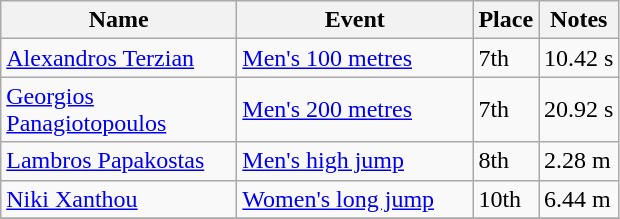<table class="wikitable sortable">
<tr>
<th width=150>Name</th>
<th width=150>Event</th>
<th>Place</th>
<th>Notes</th>
</tr>
<tr>
<td><a href='#'>Alexandros Terzian</a></td>
<td><a href='#'>Men's 100 metres</a></td>
<td>7th</td>
<td>10.42 s</td>
</tr>
<tr>
<td><a href='#'>Georgios Panagiotopoulos</a></td>
<td><a href='#'>Men's 200 metres</a></td>
<td>7th</td>
<td>20.92 s</td>
</tr>
<tr>
<td><a href='#'>Lambros Papakostas</a></td>
<td><a href='#'>Men's high jump</a></td>
<td>8th</td>
<td>2.28 m</td>
</tr>
<tr>
<td><a href='#'>Niki Xanthou</a></td>
<td><a href='#'>Women's long jump</a></td>
<td>10th</td>
<td>6.44 m</td>
</tr>
<tr>
</tr>
</table>
